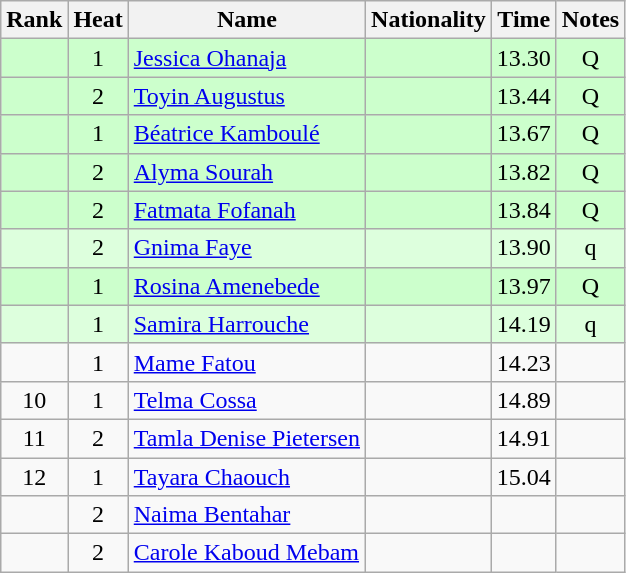<table class="wikitable sortable" style="text-align:center">
<tr>
<th>Rank</th>
<th>Heat</th>
<th>Name</th>
<th>Nationality</th>
<th>Time</th>
<th>Notes</th>
</tr>
<tr bgcolor=ccffcc>
<td></td>
<td>1</td>
<td align=left><a href='#'>Jessica Ohanaja</a></td>
<td align=left></td>
<td>13.30</td>
<td>Q</td>
</tr>
<tr bgcolor=ccffcc>
<td></td>
<td>2</td>
<td align=left><a href='#'>Toyin Augustus</a></td>
<td align=left></td>
<td>13.44</td>
<td>Q</td>
</tr>
<tr bgcolor=ccffcc>
<td></td>
<td>1</td>
<td align=left><a href='#'>Béatrice Kamboulé</a></td>
<td align=left></td>
<td>13.67</td>
<td>Q</td>
</tr>
<tr bgcolor=ccffcc>
<td></td>
<td>2</td>
<td align=left><a href='#'>Alyma Sourah</a></td>
<td align=left></td>
<td>13.82</td>
<td>Q</td>
</tr>
<tr bgcolor=ccffcc>
<td></td>
<td>2</td>
<td align=left><a href='#'>Fatmata Fofanah</a></td>
<td align=left></td>
<td>13.84</td>
<td>Q</td>
</tr>
<tr bgcolor=ddffdd>
<td></td>
<td>2</td>
<td align=left><a href='#'>Gnima Faye</a></td>
<td align=left></td>
<td>13.90</td>
<td>q</td>
</tr>
<tr bgcolor=ccffcc>
<td></td>
<td>1</td>
<td align=left><a href='#'>Rosina Amenebede</a></td>
<td align=left></td>
<td>13.97</td>
<td>Q</td>
</tr>
<tr bgcolor=ddffdd>
<td></td>
<td>1</td>
<td align=left><a href='#'>Samira Harrouche</a></td>
<td align=left></td>
<td>14.19</td>
<td>q</td>
</tr>
<tr>
<td></td>
<td>1</td>
<td align=left><a href='#'>Mame Fatou</a></td>
<td align=left></td>
<td>14.23</td>
<td></td>
</tr>
<tr>
<td>10</td>
<td>1</td>
<td align=left><a href='#'>Telma Cossa</a></td>
<td align=left></td>
<td>14.89</td>
<td></td>
</tr>
<tr>
<td>11</td>
<td>2</td>
<td align=left><a href='#'>Tamla Denise Pietersen</a></td>
<td align=left></td>
<td>14.91</td>
<td></td>
</tr>
<tr>
<td>12</td>
<td>1</td>
<td align=left><a href='#'>Tayara Chaouch</a></td>
<td align=left></td>
<td>15.04</td>
<td></td>
</tr>
<tr>
<td></td>
<td>2</td>
<td align=left><a href='#'>Naima Bentahar</a></td>
<td align=left></td>
<td></td>
<td></td>
</tr>
<tr>
<td></td>
<td>2</td>
<td align=left><a href='#'>Carole Kaboud Mebam</a></td>
<td align=left></td>
<td></td>
<td></td>
</tr>
</table>
